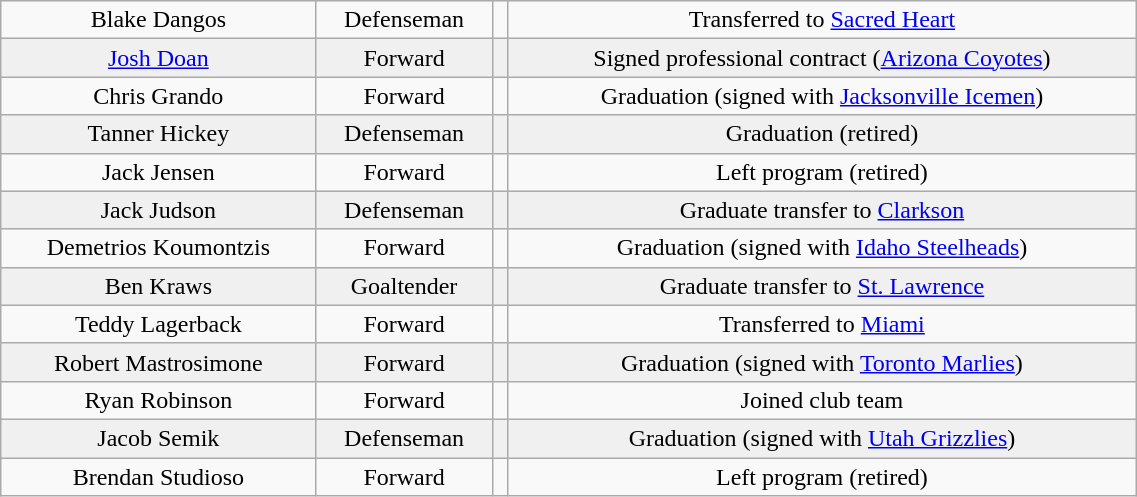<table class="wikitable" width="60%">
<tr align="center" bgcolor="">
<td>Blake Dangos</td>
<td>Defenseman</td>
<td></td>
<td>Transferred to <a href='#'>Sacred Heart</a></td>
</tr>
<tr align="center" bgcolor="f0f0f0">
<td><a href='#'>Josh Doan</a></td>
<td>Forward</td>
<td></td>
<td>Signed professional contract (<a href='#'>Arizona Coyotes</a>)</td>
</tr>
<tr align="center" bgcolor="">
<td>Chris Grando</td>
<td>Forward</td>
<td></td>
<td>Graduation (signed with <a href='#'>Jacksonville Icemen</a>)</td>
</tr>
<tr align="center" bgcolor="f0f0f0">
<td>Tanner Hickey</td>
<td>Defenseman</td>
<td></td>
<td>Graduation (retired)</td>
</tr>
<tr align="center" bgcolor="">
<td>Jack Jensen</td>
<td>Forward</td>
<td></td>
<td>Left program (retired)</td>
</tr>
<tr align="center" bgcolor="f0f0f0">
<td>Jack Judson</td>
<td>Defenseman</td>
<td></td>
<td>Graduate transfer to <a href='#'>Clarkson</a></td>
</tr>
<tr align="center" bgcolor="">
<td>Demetrios Koumontzis</td>
<td>Forward</td>
<td></td>
<td>Graduation (signed with <a href='#'>Idaho Steelheads</a>)</td>
</tr>
<tr align="center" bgcolor="f0f0f0">
<td>Ben Kraws</td>
<td>Goaltender</td>
<td></td>
<td>Graduate transfer to <a href='#'>St. Lawrence</a></td>
</tr>
<tr align="center" bgcolor="">
<td>Teddy Lagerback</td>
<td>Forward</td>
<td></td>
<td>Transferred to <a href='#'>Miami</a></td>
</tr>
<tr align="center" bgcolor="f0f0f0">
<td>Robert Mastrosimone</td>
<td>Forward</td>
<td></td>
<td>Graduation (signed with <a href='#'>Toronto Marlies</a>)</td>
</tr>
<tr align="center" bgcolor="">
<td>Ryan Robinson</td>
<td>Forward</td>
<td></td>
<td>Joined club team</td>
</tr>
<tr align="center" bgcolor="f0f0f0">
<td>Jacob Semik</td>
<td>Defenseman</td>
<td></td>
<td>Graduation (signed with <a href='#'>Utah Grizzlies</a>)</td>
</tr>
<tr align="center" bgcolor="">
<td>Brendan Studioso</td>
<td>Forward</td>
<td></td>
<td>Left program (retired)</td>
</tr>
</table>
